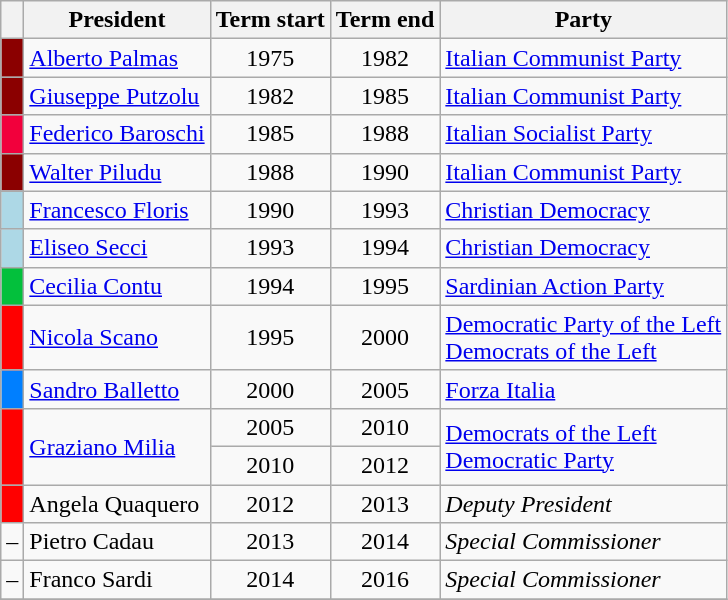<table class="wikitable">
<tr>
<th class=unsortable> </th>
<th>President</th>
<th>Term start</th>
<th>Term end</th>
<th>Party</th>
</tr>
<tr>
<th style="background:#8B0000;"></th>
<td><a href='#'>Alberto Palmas</a></td>
<td align=center>1975</td>
<td align=center>1982</td>
<td><a href='#'>Italian Communist Party</a></td>
</tr>
<tr>
<th style="background:#8B0000;"></th>
<td><a href='#'>Giuseppe Putzolu</a></td>
<td align=center>1982</td>
<td align=center>1985</td>
<td><a href='#'>Italian Communist Party</a></td>
</tr>
<tr>
<th style="background:#F2003C;"></th>
<td><a href='#'>Federico Baroschi</a></td>
<td align=center>1985</td>
<td align=center>1988</td>
<td><a href='#'>Italian Socialist Party</a></td>
</tr>
<tr>
<th style="background:#8B0000;"></th>
<td><a href='#'>Walter Piludu</a></td>
<td align=center>1988</td>
<td align=center>1990</td>
<td><a href='#'>Italian Communist Party</a></td>
</tr>
<tr>
<th style="background:#ADD8E6;"></th>
<td><a href='#'>Francesco Floris</a></td>
<td align=center>1990</td>
<td align=center>1993</td>
<td><a href='#'>Christian Democracy</a></td>
</tr>
<tr>
<th style="background:#ADD8E6;"></th>
<td><a href='#'>Eliseo Secci</a></td>
<td align=center>1993</td>
<td align=center>1994</td>
<td><a href='#'>Christian Democracy</a></td>
</tr>
<tr>
<th style="background:#03C03C;"></th>
<td><a href='#'>Cecilia Contu</a></td>
<td align=center>1994</td>
<td align=center>1995</td>
<td><a href='#'>Sardinian Action Party</a></td>
</tr>
<tr>
<th style="background:#FF0000;"></th>
<td><a href='#'>Nicola Scano</a></td>
<td align=center>1995</td>
<td align=center>2000</td>
<td><a href='#'>Democratic Party of the Left</a><br><a href='#'>Democrats of the Left</a></td>
</tr>
<tr>
<th style="background:#007FFF;"></th>
<td><a href='#'>Sandro Balletto</a></td>
<td align=center>2000</td>
<td align=center>2005</td>
<td><a href='#'>Forza Italia</a></td>
</tr>
<tr>
<th rowspan=2 style="background:#FF0000;"></th>
<td rowspan=2><a href='#'>Graziano Milia</a></td>
<td align=center>2005</td>
<td align=center>2010</td>
<td rowspan=2><a href='#'>Democrats of the Left</a><br><a href='#'>Democratic Party</a></td>
</tr>
<tr>
<td align=center>2010</td>
<td align=center>2012</td>
</tr>
<tr>
<th style="background:#FF0000;"></th>
<td>Angela Quaquero</td>
<td align=center>2012</td>
<td align=center>2013</td>
<td><em>Deputy President</em></td>
</tr>
<tr>
<td>–</td>
<td>Pietro Cadau</td>
<td align=center>2013</td>
<td align=center>2014</td>
<td><em>Special Commissioner</em></td>
</tr>
<tr>
<td>–</td>
<td>Franco Sardi</td>
<td align=center>2014</td>
<td align=center>2016</td>
<td><em>Special Commissioner</em></td>
</tr>
<tr>
</tr>
</table>
